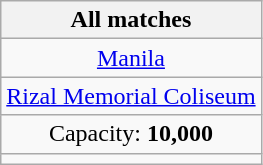<table class="wikitable" style="text-align:center;">
<tr>
<th>All matches</th>
</tr>
<tr>
<td><a href='#'>Manila</a></td>
</tr>
<tr>
<td><a href='#'>Rizal Memorial Coliseum</a></td>
</tr>
<tr>
<td>Capacity: <strong>10,000</strong></td>
</tr>
<tr>
<td></td>
</tr>
</table>
